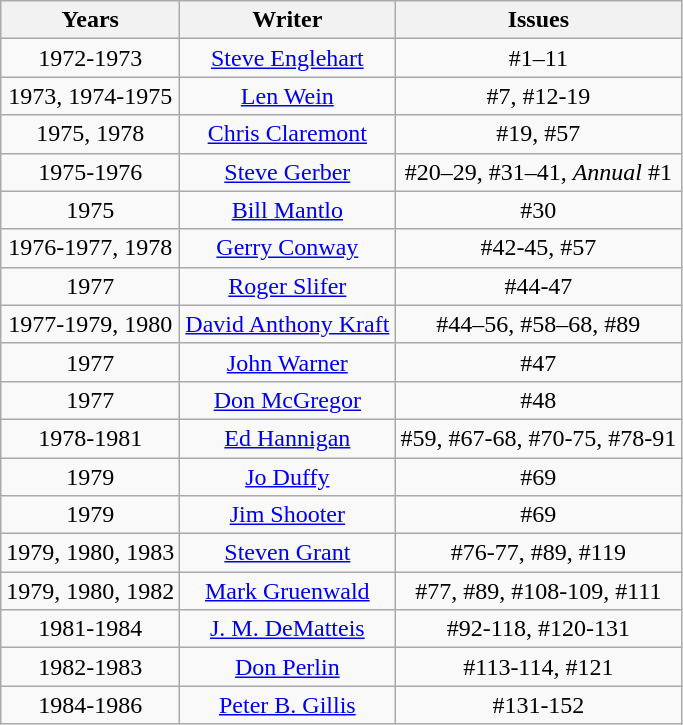<table class="wikitable">
<tr>
<th>Years</th>
<th>Writer</th>
<th>Issues</th>
</tr>
<tr>
<td align="center">1972-1973</td>
<td align="center"><a href='#'>Steve Englehart</a></td>
<td align="center">#1–11</td>
</tr>
<tr>
<td align="center">1973, 1974-1975</td>
<td align="center"><a href='#'>Len Wein</a></td>
<td align="center">#7, #12-19</td>
</tr>
<tr>
<td align="center">1975, 1978</td>
<td align="center"><a href='#'>Chris Claremont</a></td>
<td align="center">#19, #57</td>
</tr>
<tr>
<td align="center">1975-1976</td>
<td align="center"><a href='#'>Steve Gerber</a></td>
<td align="center">#20–29, #31–41, <em>Annual</em> #1</td>
</tr>
<tr>
<td align="center">1975</td>
<td align="center"><a href='#'>Bill Mantlo</a></td>
<td align="center">#30</td>
</tr>
<tr>
<td align="center">1976-1977, 1978</td>
<td align="center"><a href='#'>Gerry Conway</a></td>
<td align="center">#42-45, #57</td>
</tr>
<tr>
<td align="center">1977</td>
<td align="center"><a href='#'>Roger Slifer</a></td>
<td align="center">#44-47</td>
</tr>
<tr>
<td align="center">1977-1979, 1980</td>
<td align="center"><a href='#'>David Anthony Kraft</a></td>
<td align="center">#44–56, #58–68, #89</td>
</tr>
<tr>
<td align="center">1977</td>
<td align="center"><a href='#'>John Warner</a></td>
<td align="center">#47</td>
</tr>
<tr>
<td align="center">1977</td>
<td align="center"><a href='#'>Don McGregor</a></td>
<td align="center">#48</td>
</tr>
<tr>
<td align="center">1978-1981</td>
<td align="center"><a href='#'>Ed Hannigan</a></td>
<td align="center">#59, #67-68, #70-75, #78-91</td>
</tr>
<tr>
<td align="center">1979</td>
<td align="center"><a href='#'>Jo Duffy</a></td>
<td align="center">#69</td>
</tr>
<tr>
<td align="center">1979</td>
<td align="center"><a href='#'>Jim Shooter</a></td>
<td align="center">#69</td>
</tr>
<tr>
<td align="center">1979, 1980, 1983</td>
<td align="center"><a href='#'>Steven Grant</a></td>
<td align="center">#76-77, #89, #119</td>
</tr>
<tr>
<td align="center">1979, 1980, 1982</td>
<td align="center"><a href='#'>Mark Gruenwald</a></td>
<td align="center">#77, #89, #108-109, #111</td>
</tr>
<tr>
<td align="center">1981-1984</td>
<td align="center"><a href='#'>J. M. DeMatteis</a></td>
<td align="center">#92-118, #120-131</td>
</tr>
<tr>
<td align="center">1982-1983</td>
<td align="center"><a href='#'>Don Perlin</a></td>
<td align="center">#113-114, #121</td>
</tr>
<tr>
<td align="center">1984-1986</td>
<td align="center"><a href='#'>Peter B. Gillis</a></td>
<td align="center">#131-152</td>
</tr>
</table>
